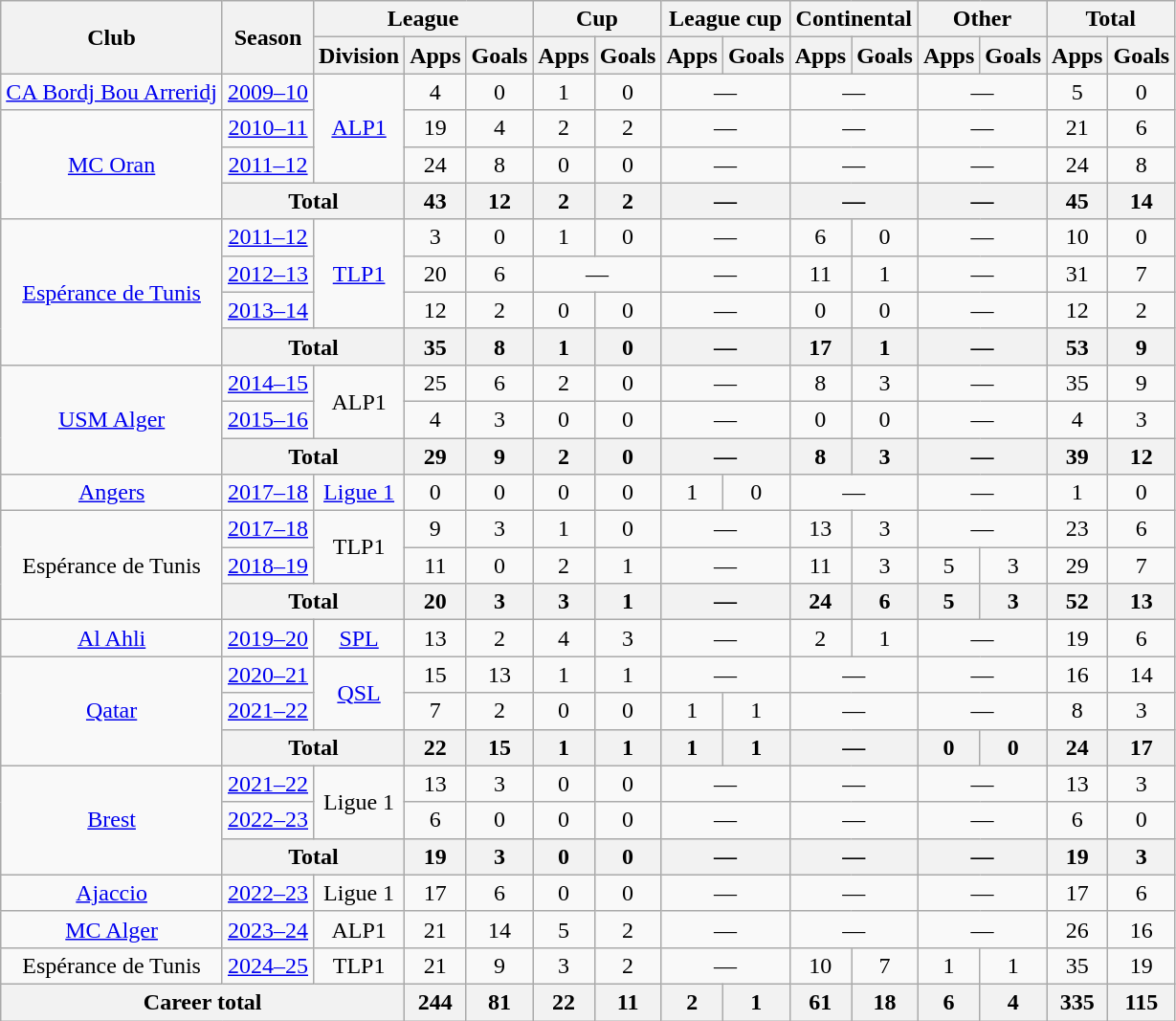<table class="wikitable" style="text-align:center">
<tr>
<th rowspan=2>Club</th>
<th rowspan=2>Season</th>
<th colspan=3>League</th>
<th colspan=2>Cup</th>
<th colspan=2>League cup</th>
<th colspan=2>Continental</th>
<th colspan=2>Other</th>
<th colspan=2>Total</th>
</tr>
<tr>
<th>Division</th>
<th>Apps</th>
<th>Goals</th>
<th>Apps</th>
<th>Goals</th>
<th>Apps</th>
<th>Goals</th>
<th>Apps</th>
<th>Goals</th>
<th>Apps</th>
<th>Goals</th>
<th>Apps</th>
<th>Goals</th>
</tr>
<tr>
<td><a href='#'>CA Bordj Bou Arreridj</a></td>
<td><a href='#'>2009–10</a></td>
<td rowspan=3><a href='#'>ALP1</a></td>
<td>4</td>
<td>0</td>
<td>1</td>
<td>0</td>
<td colspan=2>—</td>
<td colspan=2>—</td>
<td colspan=2>—</td>
<td>5</td>
<td>0</td>
</tr>
<tr>
<td rowspan=3><a href='#'>MC Oran</a></td>
<td><a href='#'>2010–11</a></td>
<td>19</td>
<td>4</td>
<td>2</td>
<td>2</td>
<td colspan=2>—</td>
<td colspan=2>—</td>
<td colspan=2>—</td>
<td>21</td>
<td>6</td>
</tr>
<tr>
<td><a href='#'>2011–12</a></td>
<td>24</td>
<td>8</td>
<td>0</td>
<td>0</td>
<td colspan=2>—</td>
<td colspan=2>—</td>
<td colspan=2>—</td>
<td>24</td>
<td>8</td>
</tr>
<tr>
<th colspan=2>Total</th>
<th>43</th>
<th>12</th>
<th>2</th>
<th>2</th>
<th colspan=2>—</th>
<th colspan=2>—</th>
<th colspan=2>—</th>
<th>45</th>
<th>14</th>
</tr>
<tr>
<td rowspan=4><a href='#'>Espérance de Tunis</a></td>
<td><a href='#'>2011–12</a></td>
<td rowspan=3><a href='#'>TLP1</a></td>
<td>3</td>
<td>0</td>
<td>1</td>
<td>0</td>
<td colspan=2>—</td>
<td>6</td>
<td>0</td>
<td colspan=2>—</td>
<td>10</td>
<td>0</td>
</tr>
<tr>
<td><a href='#'>2012–13</a></td>
<td>20</td>
<td>6</td>
<td colspan=2>—</td>
<td colspan=2>—</td>
<td>11</td>
<td>1</td>
<td colspan=2>—</td>
<td>31</td>
<td>7</td>
</tr>
<tr>
<td><a href='#'>2013–14</a></td>
<td>12</td>
<td>2</td>
<td>0</td>
<td>0</td>
<td colspan=2>—</td>
<td>0</td>
<td>0</td>
<td colspan=2>—</td>
<td>12</td>
<td>2</td>
</tr>
<tr>
<th colspan=2>Total</th>
<th>35</th>
<th>8</th>
<th>1</th>
<th>0</th>
<th colspan=2>—</th>
<th>17</th>
<th>1</th>
<th colspan=2>—</th>
<th>53</th>
<th>9</th>
</tr>
<tr>
<td rowspan=3><a href='#'>USM Alger</a></td>
<td><a href='#'>2014–15</a></td>
<td rowspan=2>ALP1</td>
<td>25</td>
<td>6</td>
<td>2</td>
<td>0</td>
<td colspan=2>—</td>
<td>8</td>
<td>3</td>
<td colspan=2>—</td>
<td>35</td>
<td>9</td>
</tr>
<tr>
<td><a href='#'>2015–16</a></td>
<td>4</td>
<td>3</td>
<td>0</td>
<td>0</td>
<td colspan=2>—</td>
<td>0</td>
<td>0</td>
<td colspan=2>—</td>
<td>4</td>
<td>3</td>
</tr>
<tr>
<th colspan=2>Total</th>
<th>29</th>
<th>9</th>
<th>2</th>
<th>0</th>
<th colspan=2>—</th>
<th>8</th>
<th>3</th>
<th colspan=2>—</th>
<th>39</th>
<th>12</th>
</tr>
<tr>
<td><a href='#'>Angers</a></td>
<td><a href='#'>2017–18</a></td>
<td><a href='#'>Ligue 1</a></td>
<td>0</td>
<td>0</td>
<td>0</td>
<td>0</td>
<td>1</td>
<td>0</td>
<td colspan=2>—</td>
<td colspan=2>—</td>
<td>1</td>
<td>0</td>
</tr>
<tr>
<td rowspan=3>Espérance de Tunis</td>
<td><a href='#'>2017–18</a></td>
<td rowspan=2>TLP1</td>
<td>9</td>
<td>3</td>
<td>1</td>
<td>0</td>
<td colspan=2>—</td>
<td>13</td>
<td>3</td>
<td colspan="2">—</td>
<td>23</td>
<td>6</td>
</tr>
<tr>
<td><a href='#'>2018–19</a></td>
<td>11</td>
<td>0</td>
<td>2</td>
<td>1</td>
<td colspan=2>—</td>
<td>11</td>
<td>3</td>
<td>5</td>
<td>3</td>
<td>29</td>
<td>7</td>
</tr>
<tr>
<th colspan=2>Total</th>
<th>20</th>
<th>3</th>
<th>3</th>
<th>1</th>
<th colspan=2>—</th>
<th>24</th>
<th>6</th>
<th>5</th>
<th>3</th>
<th>52</th>
<th>13</th>
</tr>
<tr>
<td><a href='#'>Al Ahli</a></td>
<td><a href='#'>2019–20</a></td>
<td><a href='#'>SPL</a></td>
<td>13</td>
<td>2</td>
<td>4</td>
<td>3</td>
<td colspan=2>—</td>
<td>2</td>
<td>1</td>
<td colspan=2>—</td>
<td>19</td>
<td>6</td>
</tr>
<tr>
<td rowspan=3><a href='#'>Qatar</a></td>
<td><a href='#'>2020–21</a></td>
<td rowspan=2><a href='#'>QSL</a></td>
<td>15</td>
<td>13</td>
<td>1</td>
<td>1</td>
<td colspan=2>—</td>
<td colspan=2>—</td>
<td colspan=2>—</td>
<td>16</td>
<td>14</td>
</tr>
<tr>
<td><a href='#'>2021–22</a></td>
<td>7</td>
<td>2</td>
<td>0</td>
<td>0</td>
<td>1</td>
<td>1</td>
<td colspan=2>—</td>
<td colspan=2>—</td>
<td>8</td>
<td>3</td>
</tr>
<tr>
<th colspan=2>Total</th>
<th>22</th>
<th>15</th>
<th>1</th>
<th>1</th>
<th>1</th>
<th>1</th>
<th colspan=2>—</th>
<th>0</th>
<th>0</th>
<th>24</th>
<th>17</th>
</tr>
<tr>
<td rowspan=3><a href='#'>Brest</a></td>
<td><a href='#'>2021–22</a></td>
<td rowspan=2>Ligue 1</td>
<td>13</td>
<td>3</td>
<td>0</td>
<td>0</td>
<td colspan=2>—</td>
<td colspan=2>—</td>
<td colspan=2>—</td>
<td>13</td>
<td>3</td>
</tr>
<tr>
<td><a href='#'>2022–23</a></td>
<td>6</td>
<td>0</td>
<td>0</td>
<td>0</td>
<td colspan=2>—</td>
<td colspan=2>—</td>
<td colspan=2>—</td>
<td>6</td>
<td>0</td>
</tr>
<tr>
<th colspan=2>Total</th>
<th>19</th>
<th>3</th>
<th>0</th>
<th>0</th>
<th colspan=2>—</th>
<th colspan=2>—</th>
<th colspan=2>—</th>
<th>19</th>
<th>3</th>
</tr>
<tr>
<td><a href='#'>Ajaccio</a></td>
<td><a href='#'>2022–23</a></td>
<td>Ligue 1</td>
<td>17</td>
<td>6</td>
<td>0</td>
<td>0</td>
<td colspan=2>—</td>
<td colspan=2>—</td>
<td colspan=2>—</td>
<td>17</td>
<td>6</td>
</tr>
<tr>
<td><a href='#'>MC Alger</a></td>
<td><a href='#'>2023–24</a></td>
<td>ALP1</td>
<td>21</td>
<td>14</td>
<td>5</td>
<td>2</td>
<td colspan=2>—</td>
<td colspan=2>—</td>
<td colspan=2>—</td>
<td>26</td>
<td>16</td>
</tr>
<tr>
<td>Espérance de Tunis</td>
<td><a href='#'>2024–25</a></td>
<td>TLP1</td>
<td>21</td>
<td>9</td>
<td>3</td>
<td>2</td>
<td colspan=2>—</td>
<td>10</td>
<td>7</td>
<td>1</td>
<td>1</td>
<td>35</td>
<td>19</td>
</tr>
<tr>
<th colspan=3>Career total</th>
<th>244</th>
<th>81</th>
<th>22</th>
<th>11</th>
<th>2</th>
<th>1</th>
<th>61</th>
<th>18</th>
<th>6</th>
<th>4</th>
<th>335</th>
<th>115</th>
</tr>
</table>
